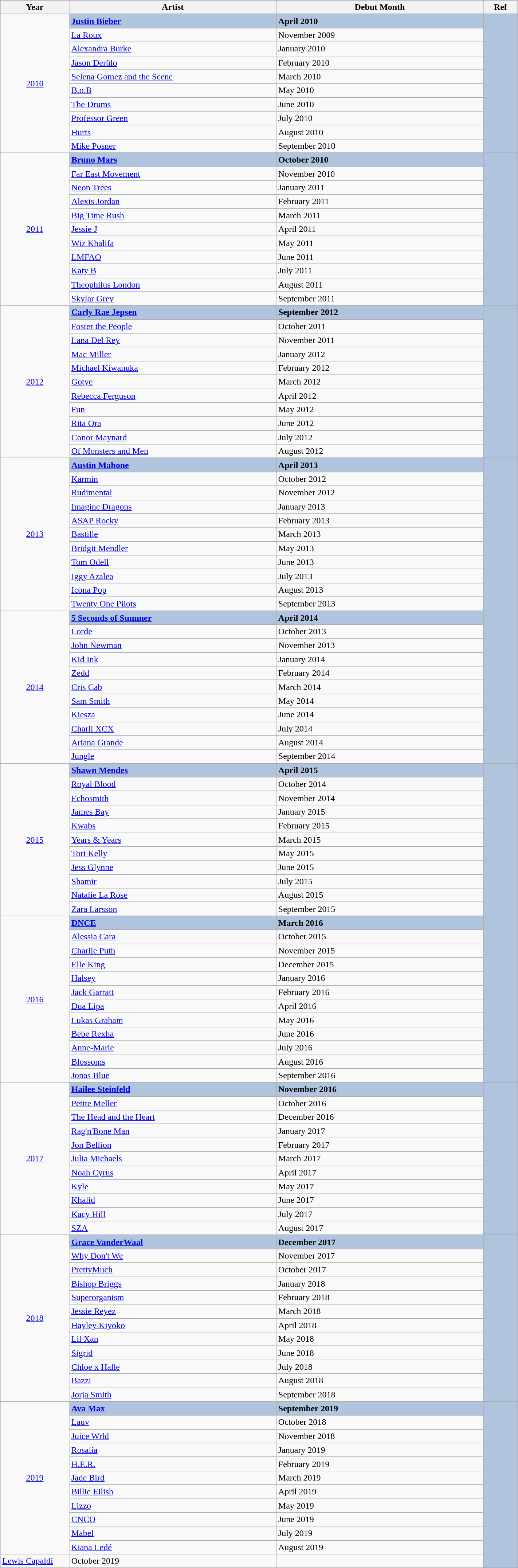<table class="wikitable" style="width:75%;">
<tr style="background:#bebebe;">
<th style="width:10%;">Year</th>
<th style="width:30%;">Artist</th>
<th style="width:30%;">Debut Month</th>
<th style="width:5%;">Ref</th>
</tr>
<tr>
<td rowspan="11" align="center"><a href='#'>2010</a></td>
</tr>
<tr style="background:#B0C4DE">
<td><strong><a href='#'>Justin Bieber</a></strong></td>
<td><strong>April 2010</strong></td>
<td rowspan="11" align="center"></td>
</tr>
<tr>
<td><a href='#'>La Roux</a></td>
<td>November 2009</td>
</tr>
<tr>
<td><a href='#'>Alexandra Burke</a></td>
<td>January 2010</td>
</tr>
<tr>
<td><a href='#'>Jason Derülo</a></td>
<td>February 2010</td>
</tr>
<tr>
<td><a href='#'>Selena Gomez and the Scene</a></td>
<td>March 2010</td>
</tr>
<tr>
<td><a href='#'>B.o.B</a></td>
<td>May 2010</td>
</tr>
<tr>
<td><a href='#'>The Drums</a></td>
<td>June 2010</td>
</tr>
<tr>
<td><a href='#'>Professor Green</a></td>
<td>July 2010</td>
</tr>
<tr>
<td><a href='#'>Hurts</a></td>
<td>August 2010</td>
</tr>
<tr>
<td><a href='#'>Mike Posner</a></td>
<td>September 2010</td>
</tr>
<tr>
<td rowspan="12" align="center"><a href='#'>2011</a></td>
</tr>
<tr style="background:#B0C4DE">
<td><strong><a href='#'>Bruno Mars</a></strong></td>
<td><strong>October 2010</strong></td>
<td rowspan="12" align="center"></td>
</tr>
<tr>
<td><a href='#'>Far East Movement</a></td>
<td>November 2010</td>
</tr>
<tr>
<td><a href='#'>Neon Trees</a></td>
<td>January 2011</td>
</tr>
<tr>
<td><a href='#'>Alexis Jordan</a></td>
<td>February 2011</td>
</tr>
<tr>
<td><a href='#'>Big Time Rush</a></td>
<td>March 2011</td>
</tr>
<tr>
<td><a href='#'>Jessie J</a></td>
<td>April 2011</td>
</tr>
<tr>
<td><a href='#'>Wiz Khalifa</a></td>
<td>May 2011</td>
</tr>
<tr>
<td><a href='#'>LMFAO</a></td>
<td>June 2011</td>
</tr>
<tr>
<td><a href='#'>Katy B</a></td>
<td>July 2011</td>
</tr>
<tr>
<td><a href='#'>Theophilus London</a></td>
<td>August 2011</td>
</tr>
<tr>
<td><a href='#'>Skylar Grey</a></td>
<td>September 2011</td>
</tr>
<tr>
<td rowspan="12" align="center"><a href='#'>2012</a></td>
</tr>
<tr style="background:#B0C4DE">
<td><strong><a href='#'>Carly Rae Jepsen</a></strong></td>
<td><strong>September 2012</strong></td>
<td rowspan="12" align="center"></td>
</tr>
<tr>
<td><a href='#'>Foster the People</a></td>
<td>October 2011</td>
</tr>
<tr>
<td><a href='#'>Lana Del Rey</a></td>
<td>November 2011</td>
</tr>
<tr>
<td><a href='#'>Mac Miller</a></td>
<td>January 2012</td>
</tr>
<tr>
<td><a href='#'>Michael Kiwanuka</a></td>
<td>February 2012</td>
</tr>
<tr>
<td><a href='#'>Gotye</a></td>
<td>March 2012</td>
</tr>
<tr>
<td><a href='#'>Rebecca Ferguson</a></td>
<td>April 2012</td>
</tr>
<tr>
<td><a href='#'>Fun</a></td>
<td>May 2012</td>
</tr>
<tr>
<td><a href='#'>Rita Ora</a></td>
<td>June 2012</td>
</tr>
<tr>
<td><a href='#'>Conor Maynard</a></td>
<td>July 2012</td>
</tr>
<tr>
<td><a href='#'>Of Monsters and Men</a></td>
<td>August 2012</td>
</tr>
<tr>
<td rowspan="12" align="center"><a href='#'>2013</a></td>
</tr>
<tr style="background:#B0C4DE">
<td><strong><a href='#'>Austin Mahone</a></strong></td>
<td><strong>April 2013</strong></td>
<td rowspan="12" align="center"></td>
</tr>
<tr>
<td><a href='#'>Karmin</a></td>
<td>October 2012</td>
</tr>
<tr>
<td><a href='#'>Rudimental</a></td>
<td>November 2012</td>
</tr>
<tr>
<td><a href='#'>Imagine Dragons</a></td>
<td>January 2013</td>
</tr>
<tr>
<td><a href='#'>ASAP Rocky</a></td>
<td>February 2013</td>
</tr>
<tr>
<td><a href='#'>Bastille</a></td>
<td>March 2013</td>
</tr>
<tr>
<td><a href='#'>Bridgit Mendler</a></td>
<td>May 2013</td>
</tr>
<tr>
<td><a href='#'>Tom Odell</a></td>
<td>June 2013</td>
</tr>
<tr>
<td><a href='#'>Iggy Azalea</a></td>
<td>July 2013</td>
</tr>
<tr>
<td><a href='#'>Icona Pop</a></td>
<td>August 2013</td>
</tr>
<tr>
<td><a href='#'>Twenty One Pilots</a></td>
<td>September 2013</td>
</tr>
<tr>
<td rowspan="12" align="center"><a href='#'>2014</a></td>
</tr>
<tr style="background:#B0C4DE">
<td><strong><a href='#'>5 Seconds of Summer</a></strong></td>
<td><strong>April 2014</strong></td>
<td rowspan="12" align="center"></td>
</tr>
<tr>
<td><a href='#'>Lorde</a></td>
<td>October 2013</td>
</tr>
<tr>
<td><a href='#'>John Newman</a></td>
<td>November 2013</td>
</tr>
<tr>
<td><a href='#'>Kid Ink</a></td>
<td>January 2014</td>
</tr>
<tr>
<td><a href='#'>Zedd</a></td>
<td>February 2014</td>
</tr>
<tr>
<td><a href='#'>Cris Cab</a></td>
<td>March 2014</td>
</tr>
<tr>
<td><a href='#'>Sam Smith</a></td>
<td>May 2014</td>
</tr>
<tr>
<td><a href='#'>Kiesza</a></td>
<td>June 2014</td>
</tr>
<tr>
<td><a href='#'>Charli XCX</a></td>
<td>July 2014</td>
</tr>
<tr>
<td><a href='#'>Ariana Grande</a></td>
<td>August 2014</td>
</tr>
<tr>
<td><a href='#'>Jungle</a></td>
<td>September 2014</td>
</tr>
<tr>
<td rowspan="12" align="center"><a href='#'>2015</a></td>
</tr>
<tr style="background:#B0C4DE">
<td><strong><a href='#'>Shawn Mendes</a></strong></td>
<td><strong>April 2015</strong></td>
<td rowspan="12" align="center"></td>
</tr>
<tr>
<td><a href='#'>Royal Blood</a></td>
<td>October 2014</td>
</tr>
<tr>
<td><a href='#'>Echosmith</a></td>
<td>November 2014</td>
</tr>
<tr>
<td><a href='#'>James Bay</a></td>
<td>January 2015</td>
</tr>
<tr>
<td><a href='#'>Kwabs</a></td>
<td>February 2015</td>
</tr>
<tr>
<td><a href='#'>Years & Years</a></td>
<td>March 2015</td>
</tr>
<tr>
<td><a href='#'>Tori Kelly</a></td>
<td>May 2015</td>
</tr>
<tr>
<td><a href='#'>Jess Glynne</a></td>
<td>June 2015</td>
</tr>
<tr>
<td><a href='#'>Shamir</a></td>
<td>July 2015</td>
</tr>
<tr>
<td><a href='#'>Natalie La Rose</a></td>
<td>August 2015</td>
</tr>
<tr>
<td><a href='#'>Zara Larsson</a></td>
<td>September 2015</td>
</tr>
<tr>
<td rowspan="13" align="center"><a href='#'>2016</a></td>
</tr>
<tr style="background:#B0C4DE">
<td><strong><a href='#'>DNCE</a></strong></td>
<td><strong>March 2016</strong></td>
<td rowspan="13" align="center"></td>
</tr>
<tr>
<td><a href='#'>Alessia Cara</a></td>
<td>October 2015</td>
</tr>
<tr>
<td><a href='#'>Charlie Puth</a></td>
<td>November 2015</td>
</tr>
<tr>
<td><a href='#'>Elle King</a></td>
<td>December 2015</td>
</tr>
<tr>
<td><a href='#'>Halsey</a></td>
<td>January 2016</td>
</tr>
<tr>
<td><a href='#'>Jack Garratt</a></td>
<td>February 2016</td>
</tr>
<tr>
<td><a href='#'>Dua Lipa</a></td>
<td>April 2016</td>
</tr>
<tr>
<td><a href='#'>Lukas Graham</a></td>
<td>May 2016</td>
</tr>
<tr>
<td><a href='#'>Bebe Rexha</a></td>
<td>June 2016</td>
</tr>
<tr>
<td><a href='#'>Anne-Marie</a></td>
<td>July 2016</td>
</tr>
<tr>
<td><a href='#'>Blossoms</a></td>
<td>August 2016</td>
</tr>
<tr>
<td><a href='#'>Jonas Blue</a></td>
<td>September 2016</td>
</tr>
<tr>
<td rowspan="12" align="center"><a href='#'>2017</a></td>
</tr>
<tr style="background:#B0C4DE">
<td><strong><a href='#'>Hailee Steinfeld</a></strong></td>
<td><strong>November 2016</strong></td>
<td rowspan="12" align="center"></td>
</tr>
<tr>
<td><a href='#'>Petite Meller</a></td>
<td>October 2016</td>
</tr>
<tr>
<td><a href='#'>The Head and the Heart</a></td>
<td>December 2016</td>
</tr>
<tr>
<td><a href='#'>Rag'n'Bone Man</a></td>
<td>January 2017</td>
</tr>
<tr>
<td><a href='#'>Jon Bellion</a></td>
<td>February 2017</td>
</tr>
<tr>
<td><a href='#'>Julia Michaels</a></td>
<td>March 2017</td>
</tr>
<tr>
<td><a href='#'>Noah Cyrus</a></td>
<td>April 2017</td>
</tr>
<tr>
<td><a href='#'>Kyle</a></td>
<td>May 2017</td>
</tr>
<tr>
<td><a href='#'>Khalid</a></td>
<td>June 2017</td>
</tr>
<tr>
<td><a href='#'>Kacy Hill</a></td>
<td>July 2017</td>
</tr>
<tr>
<td><a href='#'>SZA</a></td>
<td>August 2017</td>
</tr>
<tr>
<td rowspan="13" align="center"><a href='#'>2018</a></td>
</tr>
<tr style="background:#B0C4DE">
<td><strong><a href='#'>Grace VanderWaal</a></strong></td>
<td><strong>December 2017</strong></td>
<td rowspan="13" align="center"></td>
</tr>
<tr>
<td><a href='#'>Why Don't We</a></td>
<td>November 2017</td>
</tr>
<tr>
<td><a href='#'>PrettyMuch</a></td>
<td>October 2017</td>
</tr>
<tr>
<td><a href='#'>Bishop Briggs</a></td>
<td>January 2018</td>
</tr>
<tr>
<td><a href='#'>Superorganism</a></td>
<td>February 2018</td>
</tr>
<tr>
<td><a href='#'>Jessie Reyez</a></td>
<td>March 2018</td>
</tr>
<tr>
<td><a href='#'>Hayley Kiyoko</a></td>
<td>April 2018</td>
</tr>
<tr>
<td><a href='#'>Lil Xan</a></td>
<td>May 2018</td>
</tr>
<tr>
<td><a href='#'>Sigrid</a></td>
<td>June 2018</td>
</tr>
<tr>
<td><a href='#'>Chloe x Halle</a></td>
<td>July 2018</td>
</tr>
<tr>
<td><a href='#'>Bazzi</a></td>
<td>August 2018</td>
</tr>
<tr>
<td><a href='#'>Jorja Smith</a></td>
<td>September 2018</td>
</tr>
<tr>
<td rowspan="13" align="center"><a href='#'>2019</a></td>
</tr>
<tr>
</tr>
<tr style="background:#B0C4DE">
<td><strong><a href='#'>Ava Max</a></strong></td>
<td><strong>September 2019</strong></td>
<td rowspan="13" align="center"></td>
</tr>
<tr>
<td><a href='#'>Lauv</a></td>
<td>October 2018</td>
</tr>
<tr>
<td><a href='#'>Juice Wrld</a></td>
<td>November 2018</td>
</tr>
<tr>
<td><a href='#'>Rosalía</a></td>
<td>January 2019</td>
</tr>
<tr>
<td><a href='#'>H.E.R.</a></td>
<td>February 2019</td>
</tr>
<tr>
<td><a href='#'>Jade Bird</a></td>
<td>March 2019</td>
</tr>
<tr>
<td><a href='#'>Billie Eilish</a></td>
<td>April 2019</td>
</tr>
<tr>
<td><a href='#'>Lizzo</a></td>
<td>May 2019</td>
</tr>
<tr>
<td><a href='#'>CNCO</a></td>
<td>June 2019</td>
</tr>
<tr>
<td><a href='#'>Mabel</a></td>
<td>July 2019</td>
</tr>
<tr>
<td><a href='#'>Kiana Ledé</a></td>
<td>August 2019</td>
</tr>
<tr>
<td><a href='#'>Lewis Capaldi</a></td>
<td>October 2019</td>
</tr>
</table>
